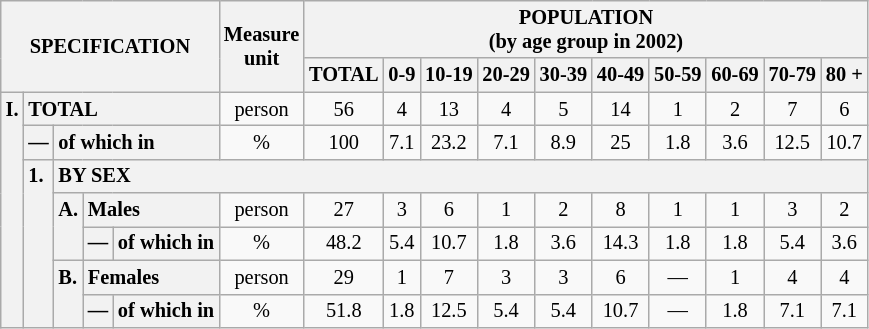<table class="wikitable" style="font-size:85%; text-align:center">
<tr>
<th rowspan="2" colspan="5">SPECIFICATION</th>
<th rowspan="2">Measure<br> unit</th>
<th colspan="10" rowspan="1">POPULATION<br> (by age group in 2002)</th>
</tr>
<tr>
<th>TOTAL</th>
<th>0-9</th>
<th>10-19</th>
<th>20-29</th>
<th>30-39</th>
<th>40-49</th>
<th>50-59</th>
<th>60-69</th>
<th>70-79</th>
<th>80 +</th>
</tr>
<tr>
<th style="text-align:left" valign="top" rowspan="7">I.</th>
<th style="text-align:left" colspan="4">TOTAL</th>
<td>person</td>
<td>56</td>
<td>4</td>
<td>13</td>
<td>4</td>
<td>5</td>
<td>14</td>
<td>1</td>
<td>2</td>
<td>7</td>
<td>6</td>
</tr>
<tr>
<th style="text-align:left" valign="top">—</th>
<th style="text-align:left" colspan="3">of which in</th>
<td>%</td>
<td>100</td>
<td>7.1</td>
<td>23.2</td>
<td>7.1</td>
<td>8.9</td>
<td>25</td>
<td>1.8</td>
<td>3.6</td>
<td>12.5</td>
<td>10.7</td>
</tr>
<tr>
<th style="text-align:left" valign="top" rowspan="5">1.</th>
<th style="text-align:left" colspan="14">BY SEX</th>
</tr>
<tr>
<th style="text-align:left" valign="top" rowspan="2">A.</th>
<th style="text-align:left" colspan="2">Males</th>
<td>person</td>
<td>27</td>
<td>3</td>
<td>6</td>
<td>1</td>
<td>2</td>
<td>8</td>
<td>1</td>
<td>1</td>
<td>3</td>
<td>2</td>
</tr>
<tr>
<th style="text-align:left" valign="top">—</th>
<th style="text-align:left" colspan="1">of which in</th>
<td>%</td>
<td>48.2</td>
<td>5.4</td>
<td>10.7</td>
<td>1.8</td>
<td>3.6</td>
<td>14.3</td>
<td>1.8</td>
<td>1.8</td>
<td>5.4</td>
<td>3.6</td>
</tr>
<tr>
<th style="text-align:left" valign="top" rowspan="2">B.</th>
<th style="text-align:left" colspan="2">Females</th>
<td>person</td>
<td>29</td>
<td>1</td>
<td>7</td>
<td>3</td>
<td>3</td>
<td>6</td>
<td>—</td>
<td>1</td>
<td>4</td>
<td>4</td>
</tr>
<tr>
<th style="text-align:left" valign="top">—</th>
<th style="text-align:left" colspan="1">of which in</th>
<td>%</td>
<td>51.8</td>
<td>1.8</td>
<td>12.5</td>
<td>5.4</td>
<td>5.4</td>
<td>10.7</td>
<td>—</td>
<td>1.8</td>
<td>7.1</td>
<td>7.1</td>
</tr>
</table>
